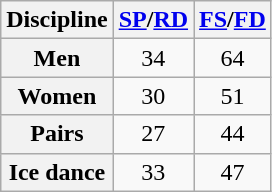<table class="wikitable unsortable" style="text-align:center;">
<tr>
<th scope="col">Discipline</th>
<th scope="col"><a href='#'>SP</a>/<a href='#'>RD</a></th>
<th scope="col"><a href='#'>FS</a>/<a href='#'>FD</a></th>
</tr>
<tr>
<th scope="row">Men</th>
<td>34</td>
<td>64</td>
</tr>
<tr>
<th scope="row">Women</th>
<td>30</td>
<td>51</td>
</tr>
<tr>
<th scope="row">Pairs</th>
<td>27</td>
<td>44</td>
</tr>
<tr>
<th scope="row">Ice dance</th>
<td>33</td>
<td>47</td>
</tr>
</table>
